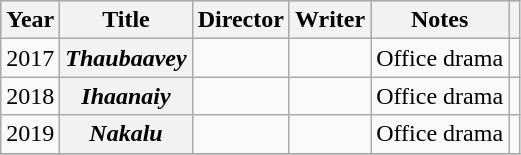<table class="wikitable sortable plainrowheaders">
<tr style="background:#ccc; text-align:center;">
<th scope="col">Year</th>
<th scope="col">Title</th>
<th scope="col">Director</th>
<th scope="col">Writer</th>
<th scope="col">Notes</th>
<th scope="col" class="unsortable"></th>
</tr>
<tr>
<td>2017</td>
<th scope="row"><em>Thaubaavey</em></th>
<td></td>
<td></td>
<td>Office drama</td>
<td></td>
</tr>
<tr>
<td>2018</td>
<th scope="row"><em>Ihaanaiy</em></th>
<td></td>
<td></td>
<td>Office drama</td>
<td></td>
</tr>
<tr>
<td>2019</td>
<th scope="row"><em>Nakalu</em></th>
<td></td>
<td></td>
<td>Office drama</td>
<td></td>
</tr>
<tr>
</tr>
</table>
